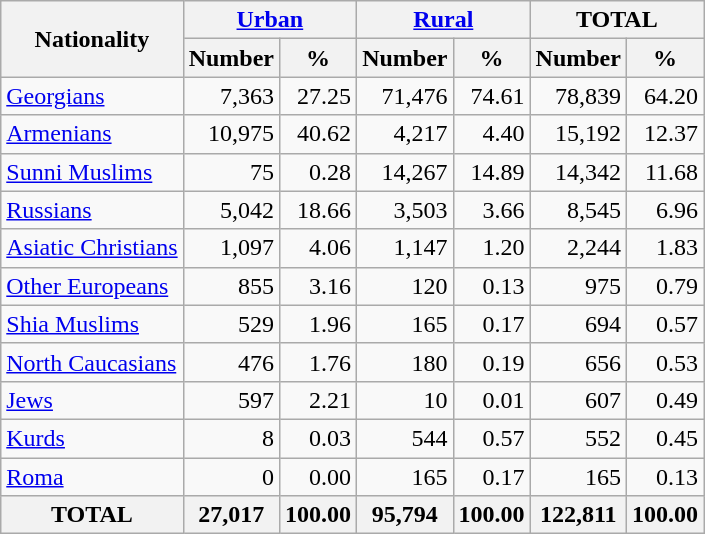<table class="wikitable sortable">
<tr>
<th rowspan="2">Nationality</th>
<th colspan="2"><a href='#'>Urban</a></th>
<th colspan="2"><a href='#'>Rural</a></th>
<th colspan="2">TOTAL</th>
</tr>
<tr>
<th>Number</th>
<th>%</th>
<th>Number</th>
<th>%</th>
<th>Number</th>
<th>%</th>
</tr>
<tr>
<td><a href='#'>Georgians</a></td>
<td align="right">7,363</td>
<td align="right">27.25</td>
<td align="right">71,476</td>
<td align="right">74.61</td>
<td align="right">78,839</td>
<td align="right">64.20</td>
</tr>
<tr>
<td><a href='#'>Armenians</a></td>
<td align="right">10,975</td>
<td align="right">40.62</td>
<td align="right">4,217</td>
<td align="right">4.40</td>
<td align="right">15,192</td>
<td align="right">12.37</td>
</tr>
<tr>
<td><a href='#'>Sunni Muslims</a></td>
<td align="right">75</td>
<td align="right">0.28</td>
<td align="right">14,267</td>
<td align="right">14.89</td>
<td align="right">14,342</td>
<td align="right">11.68</td>
</tr>
<tr>
<td><a href='#'>Russians</a></td>
<td align="right">5,042</td>
<td align="right">18.66</td>
<td align="right">3,503</td>
<td align="right">3.66</td>
<td align="right">8,545</td>
<td align="right">6.96</td>
</tr>
<tr>
<td><a href='#'>Asiatic Christians</a></td>
<td align="right">1,097</td>
<td align="right">4.06</td>
<td align="right">1,147</td>
<td align="right">1.20</td>
<td align="right">2,244</td>
<td align="right">1.83</td>
</tr>
<tr>
<td><a href='#'>Other Europeans</a></td>
<td align="right">855</td>
<td align="right">3.16</td>
<td align="right">120</td>
<td align="right">0.13</td>
<td align="right">975</td>
<td align="right">0.79</td>
</tr>
<tr>
<td><a href='#'>Shia Muslims</a></td>
<td align="right">529</td>
<td align="right">1.96</td>
<td align="right">165</td>
<td align="right">0.17</td>
<td align="right">694</td>
<td align="right">0.57</td>
</tr>
<tr>
<td><a href='#'>North Caucasians</a></td>
<td align="right">476</td>
<td align="right">1.76</td>
<td align="right">180</td>
<td align="right">0.19</td>
<td align="right">656</td>
<td align="right">0.53</td>
</tr>
<tr>
<td><a href='#'>Jews</a></td>
<td align="right">597</td>
<td align="right">2.21</td>
<td align="right">10</td>
<td align="right">0.01</td>
<td align="right">607</td>
<td align="right">0.49</td>
</tr>
<tr>
<td><a href='#'>Kurds</a></td>
<td align="right">8</td>
<td align="right">0.03</td>
<td align="right">544</td>
<td align="right">0.57</td>
<td align="right">552</td>
<td align="right">0.45</td>
</tr>
<tr>
<td><a href='#'>Roma</a></td>
<td align="right">0</td>
<td align="right">0.00</td>
<td align="right">165</td>
<td align="right">0.17</td>
<td align="right">165</td>
<td align="right">0.13</td>
</tr>
<tr>
<th>TOTAL</th>
<th>27,017</th>
<th>100.00</th>
<th>95,794</th>
<th>100.00</th>
<th>122,811</th>
<th>100.00</th>
</tr>
</table>
